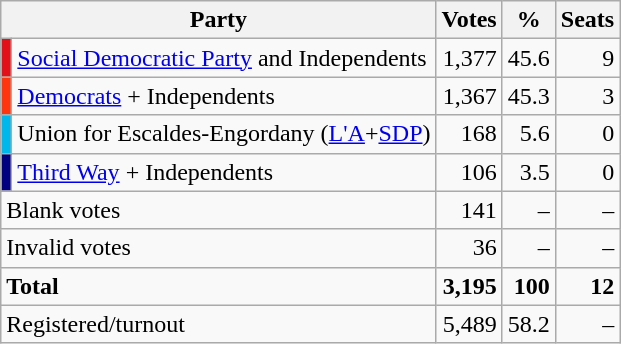<table class=wikitable style=text-align:right>
<tr>
<th colspan="2">Party</th>
<th>Votes</th>
<th>%</th>
<th>Seats</th>
</tr>
<tr>
<td bgcolor="#E21019"></td>
<td align="left"><a href='#'>Social Democratic Party</a> and Independents</td>
<td>1,377</td>
<td>45.6</td>
<td>9</td>
</tr>
<tr>
<td bgcolor="#FF350F"></td>
<td align="left"><a href='#'>Democrats</a> + Independents</td>
<td>1,367</td>
<td>45.3</td>
<td>3</td>
</tr>
<tr>
<td bgcolor="#00B7EB"></td>
<td align="left">Union for Escaldes-Engordany (<a href='#'>L'A</a>+<a href='#'>SDP</a>)</td>
<td>168</td>
<td>5.6</td>
<td>0</td>
</tr>
<tr>
<td bgcolor="#000080"></td>
<td align=left><a href='#'>Third Way</a> + Independents</td>
<td>106</td>
<td>3.5</td>
<td>0</td>
</tr>
<tr>
<td colspan=2 align=left>Blank votes</td>
<td>141</td>
<td>–</td>
<td>–</td>
</tr>
<tr>
<td colspan=2 align=left>Invalid votes</td>
<td>36</td>
<td>–</td>
<td>–</td>
</tr>
<tr>
<td colspan=2 align=left><strong>Total</strong></td>
<td><strong>3,195</strong></td>
<td><strong>100</strong></td>
<td><strong>12</strong></td>
</tr>
<tr>
<td colspan=2 align=left>Registered/turnout</td>
<td>5,489</td>
<td>58.2</td>
<td>–</td>
</tr>
</table>
